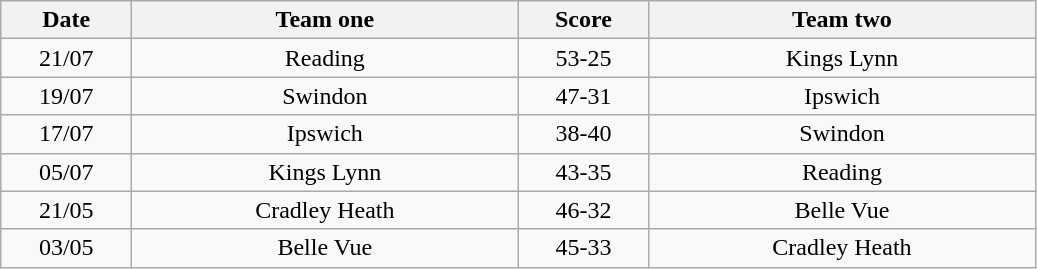<table class="wikitable" style="text-align: center">
<tr>
<th width=80>Date</th>
<th width=250>Team one</th>
<th width=80>Score</th>
<th width=250>Team two</th>
</tr>
<tr>
<td>21/07</td>
<td>Reading</td>
<td>53-25</td>
<td>Kings Lynn</td>
</tr>
<tr>
<td>19/07</td>
<td>Swindon</td>
<td>47-31</td>
<td>Ipswich</td>
</tr>
<tr>
<td>17/07</td>
<td>Ipswich</td>
<td>38-40</td>
<td>Swindon</td>
</tr>
<tr>
<td>05/07</td>
<td>Kings Lynn</td>
<td>43-35</td>
<td>Reading</td>
</tr>
<tr>
<td>21/05</td>
<td>Cradley Heath</td>
<td>46-32</td>
<td>Belle Vue</td>
</tr>
<tr>
<td>03/05</td>
<td>Belle Vue</td>
<td>45-33</td>
<td>Cradley Heath</td>
</tr>
</table>
